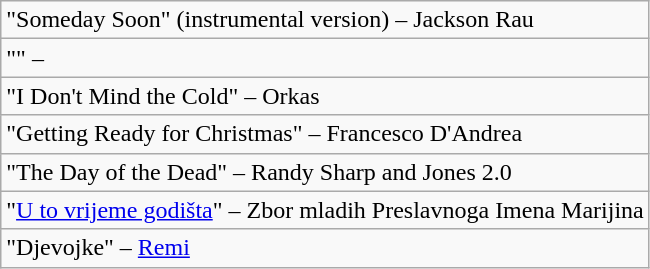<table class="wikitable mw-collapsible mw-collapsed">
<tr>
<td>"Someday Soon" (instrumental version) – Jackson Rau</td>
</tr>
<tr>
<td>"" – </td>
</tr>
<tr>
<td>"I Don't Mind the Cold" – Orkas</td>
</tr>
<tr>
<td>"Getting Ready for Christmas" – Francesco D'Andrea</td>
</tr>
<tr>
<td>"The Day of the Dead" – Randy Sharp and Jones 2.0</td>
</tr>
<tr>
<td>"<a href='#'>U to vrijeme godišta</a>" – Zbor mladih Preslavnoga Imena Marijina</td>
</tr>
<tr>
<td>"Djevojke" – <a href='#'>Remi</a></td>
</tr>
</table>
